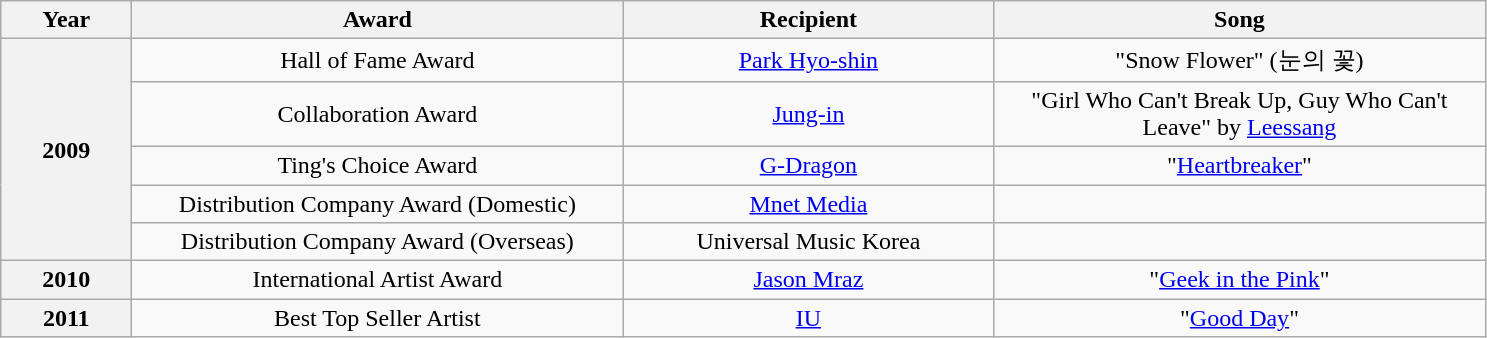<table class="wikitable plainrowheaders" style="text-align:center;">
<tr>
<th style="width:5em;">Year</th>
<th style="width:20em;">Award</th>
<th style="width:15em;">Recipient</th>
<th style="width:20em;">Song</th>
</tr>
<tr>
<th rowspan="5">2009</th>
<td>Hall of Fame Award</td>
<td><a href='#'>Park Hyo-shin</a></td>
<td>"Snow Flower" (눈의 꽃)</td>
</tr>
<tr>
<td>Collaboration Award</td>
<td><a href='#'>Jung-in</a></td>
<td>"Girl Who Can't Break Up, Guy Who Can't Leave" by <a href='#'>Leessang</a></td>
</tr>
<tr>
<td>Ting's Choice Award</td>
<td><a href='#'>G-Dragon</a></td>
<td>"<a href='#'>Heartbreaker</a>"</td>
</tr>
<tr>
<td>Distribution Company Award (Domestic)</td>
<td><a href='#'>Mnet Media</a></td>
<td></td>
</tr>
<tr>
<td>Distribution Company Award (Overseas)</td>
<td>Universal Music Korea</td>
<td></td>
</tr>
<tr>
<th>2010</th>
<td>International Artist Award</td>
<td><a href='#'>Jason Mraz</a></td>
<td>"<a href='#'>Geek in the Pink</a>"</td>
</tr>
<tr>
<th>2011</th>
<td>Best Top Seller Artist</td>
<td><a href='#'>IU</a></td>
<td>"<a href='#'>Good Day</a>"</td>
</tr>
</table>
